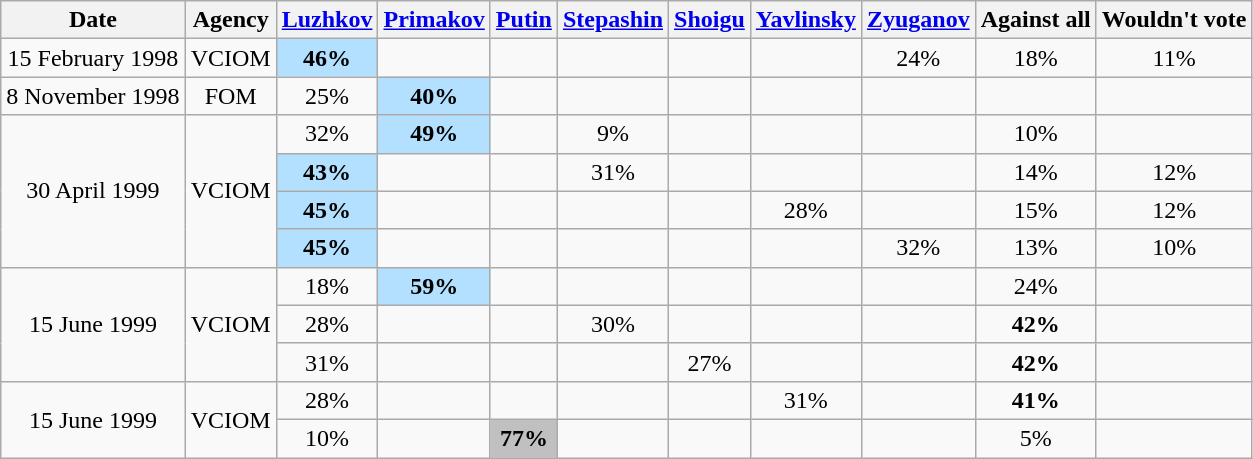<table class=wikitable style=text-align:center>
<tr>
<th>Date</th>
<th>Agency</th>
<th><a href='#'>Luzhkov</a></th>
<th><a href='#'>Primakov</a></th>
<th><a href='#'>Putin</a></th>
<th><a href='#'>Stepashin</a></th>
<th><a href='#'>Shoigu</a></th>
<th><a href='#'>Yavlinsky</a></th>
<th><a href='#'>Zyuganov</a></th>
<th>Against all</th>
<th>Wouldn't vote</th>
</tr>
<tr>
<td>15 February 1998</td>
<td>VCIOM</td>
<td style="background:#B3E0FF"><strong>46%</strong></td>
<td></td>
<td></td>
<td></td>
<td></td>
<td></td>
<td>24%</td>
<td>18%</td>
<td>11%</td>
</tr>
<tr>
<td>8 November 1998</td>
<td>FOM</td>
<td>25%</td>
<td style="background:#B3E0FF"><strong>40%</strong></td>
<td></td>
<td></td>
<td></td>
<td></td>
<td></td>
<td></td>
<td></td>
</tr>
<tr>
<td rowspan=4>30 April 1999</td>
<td rowspan=4>VCIOM</td>
<td>32%</td>
<td style="background:#B3E0FF"><strong>49%</strong></td>
<td></td>
<td>9%</td>
<td></td>
<td></td>
<td></td>
<td>10%</td>
<td></td>
</tr>
<tr>
<td style="background:#B3E0FF"><strong>43%</strong></td>
<td></td>
<td></td>
<td>31%</td>
<td></td>
<td></td>
<td></td>
<td>14%</td>
<td>12%</td>
</tr>
<tr>
<td style="background:#B3E0FF"><strong>45%</strong></td>
<td></td>
<td></td>
<td></td>
<td></td>
<td>28%</td>
<td></td>
<td>15%</td>
<td>12%</td>
</tr>
<tr>
<td style="background:#B3E0FF"><strong>45%</strong></td>
<td></td>
<td></td>
<td></td>
<td></td>
<td></td>
<td>32%</td>
<td>13%</td>
<td>10%</td>
</tr>
<tr>
<td rowspan=3>15 June 1999</td>
<td rowspan=3>VCIOM</td>
<td>18%</td>
<td style="background:#B3E0FF"><strong>59%</strong></td>
<td></td>
<td></td>
<td></td>
<td></td>
<td></td>
<td>24%</td>
<td></td>
</tr>
<tr>
<td>28%</td>
<td></td>
<td></td>
<td>30%</td>
<td></td>
<td></td>
<td></td>
<td><strong>42%</strong></td>
<td></td>
</tr>
<tr>
<td>31%</td>
<td></td>
<td></td>
<td></td>
<td>27%</td>
<td></td>
<td></td>
<td><strong>42%</strong></td>
<td></td>
</tr>
<tr>
<td rowspan=2>15 June 1999</td>
<td rowspan=2>VCIOM</td>
<td>28%</td>
<td></td>
<td></td>
<td></td>
<td></td>
<td>31%</td>
<td></td>
<td><strong>41%</strong></td>
<td></td>
</tr>
<tr>
<td>10%</td>
<td></td>
<td style="background:#C0C0C0"><strong>77%</strong></td>
<td></td>
<td></td>
<td></td>
<td></td>
<td>5%</td>
<td></td>
</tr>
</table>
